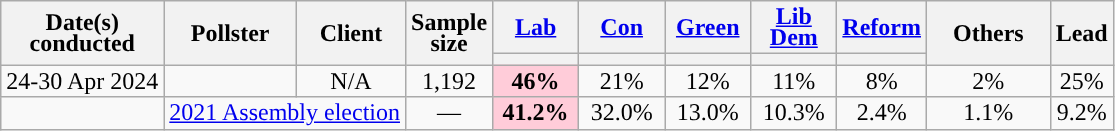<table class="wikitable sortable mw-datatable" style="text-align:center;line-height:14px;">
<tr>
<th rowspan="2">Date(s)<br>conducted</th>
<th rowspan="2">Pollster</th>
<th rowspan="2">Client</th>
<th rowspan="2" data-sort-type="number">Sample<br>size</th>
<th style="width:50px;" class="unsortable"><a href='#'>Lab</a></th>
<th style="width:50px;" class="unsortable"><a href='#'>Con</a></th>
<th style="width:50px;" class="unsortable"><a href='#'>Green</a></th>
<th style="width:50px;" class="unsortable"><a href='#'>Lib Dem</a></th>
<th style="width:50px;" class="unsortable"><a href='#'>Reform</a></th>
<th rowspan="2" class="unsortable" style="width:75px;">Others</th>
<th rowspan="2" data-sort-type="number">Lead</th>
</tr>
<tr>
<th data-sort-type="number" style="background:"></th>
<th data-sort-type="number" style="background:"></th>
<th data-sort-type="number" style="background:"></th>
<th data-sort-type="number" style="background:"></th>
<th data-sort-type="number" style="background:"></th>
</tr>
<tr>
<td>24-30 Apr 2024</td>
<td></td>
<td>N/A</td>
<td>1,192</td>
<td style="background:#FFCCD9"><strong>46%</strong></td>
<td>21%</td>
<td>12%</td>
<td>11%</td>
<td>8%</td>
<td>2%</td>
<td style="background:">25%</td>
</tr>
<tr>
<td></td>
<td colspan="2"><a href='#'>2021 Assembly election</a></td>
<td>—</td>
<td style="background:#FFCCD9;"><strong>41.2%</strong></td>
<td>32.0%</td>
<td>13.0%</td>
<td>10.3%</td>
<td>2.4%</td>
<td>1.1%</td>
<td style="background:">9.2%</td>
</tr>
</table>
